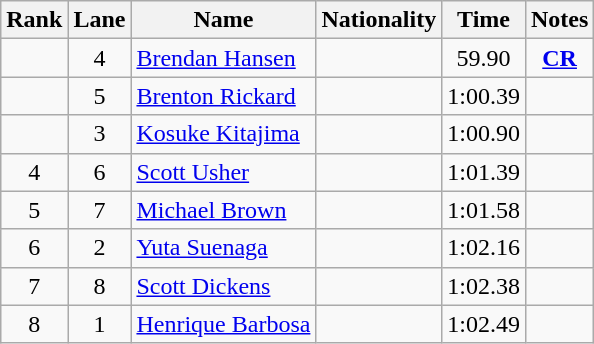<table class="wikitable sortable" style="text-align:center">
<tr>
<th>Rank</th>
<th>Lane</th>
<th>Name</th>
<th>Nationality</th>
<th>Time</th>
<th>Notes</th>
</tr>
<tr>
<td></td>
<td>4</td>
<td align=left><a href='#'>Brendan Hansen</a></td>
<td align=left></td>
<td>59.90</td>
<td><strong><a href='#'>CR</a></strong></td>
</tr>
<tr>
<td></td>
<td>5</td>
<td align=left><a href='#'>Brenton Rickard</a></td>
<td align=left></td>
<td>1:00.39</td>
<td></td>
</tr>
<tr>
<td></td>
<td>3</td>
<td align=left><a href='#'>Kosuke Kitajima</a></td>
<td align=left></td>
<td>1:00.90</td>
<td></td>
</tr>
<tr>
<td>4</td>
<td>6</td>
<td align=left><a href='#'>Scott Usher</a></td>
<td align=left></td>
<td>1:01.39</td>
<td></td>
</tr>
<tr>
<td>5</td>
<td>7</td>
<td align=left><a href='#'>Michael Brown</a></td>
<td align=left></td>
<td>1:01.58</td>
<td></td>
</tr>
<tr>
<td>6</td>
<td>2</td>
<td align=left><a href='#'>Yuta Suenaga</a></td>
<td align=left></td>
<td>1:02.16</td>
<td></td>
</tr>
<tr>
<td>7</td>
<td>8</td>
<td align=left><a href='#'>Scott Dickens</a></td>
<td align=left></td>
<td>1:02.38</td>
<td></td>
</tr>
<tr>
<td>8</td>
<td>1</td>
<td align=left><a href='#'>Henrique Barbosa</a></td>
<td align=left></td>
<td>1:02.49</td>
<td></td>
</tr>
</table>
